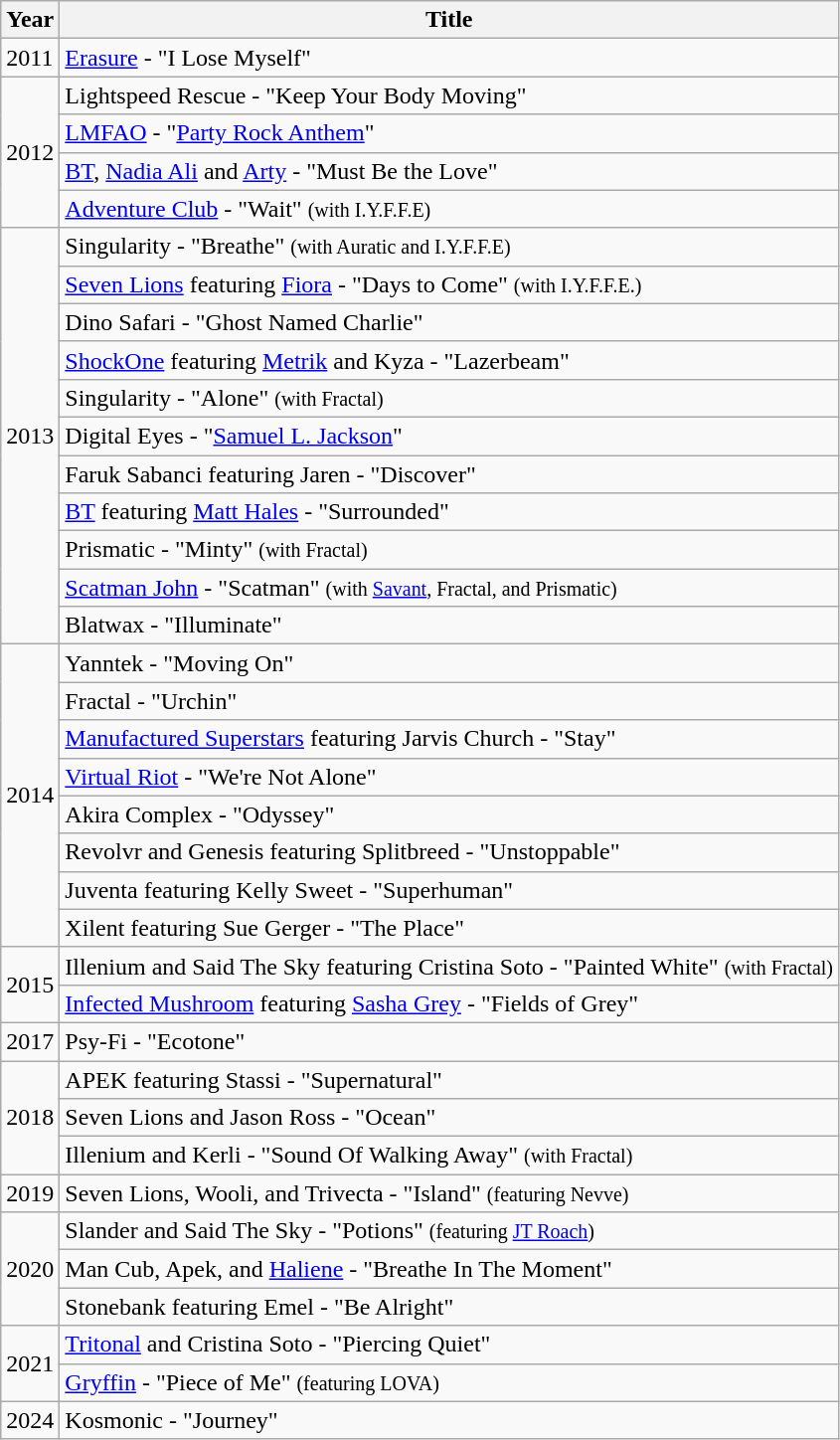<table class="wikitable">
<tr>
<th>Year</th>
<th>Title</th>
</tr>
<tr>
<td>2011</td>
<td><a href='#'>Erasure</a> - "I Lose Myself"</td>
</tr>
<tr>
<td rowspan="4">2012</td>
<td>Lightspeed Rescue - "Keep Your Body Moving"</td>
</tr>
<tr>
<td><a href='#'>LMFAO</a> - "<a href='#'>Party Rock Anthem</a>"</td>
</tr>
<tr>
<td><a href='#'>BT</a>, <a href='#'>Nadia Ali</a> and <a href='#'>Arty</a> - "Must Be the Love"</td>
</tr>
<tr>
<td><a href='#'>Adventure Club</a> - "Wait" <small>(with I.Y.F.F.E)</small></td>
</tr>
<tr>
<td rowspan="11">2013</td>
<td>Singularity - "Breathe" <small>(with Auratic and I.Y.F.F.E)</small></td>
</tr>
<tr>
<td><a href='#'>Seven Lions</a> featuring <a href='#'>Fiora</a> - "Days to Come" <small>(with I.Y.F.F.E.)</small></td>
</tr>
<tr>
<td>Dino Safari - "Ghost Named Charlie"</td>
</tr>
<tr>
<td><a href='#'>ShockOne</a> featuring <a href='#'>Metrik</a> and Kyza - "Lazerbeam"</td>
</tr>
<tr>
<td>Singularity - "Alone" <small>(with Fractal)</small></td>
</tr>
<tr>
<td>Digital Eyes - "<a href='#'>Samuel L. Jackson</a>"</td>
</tr>
<tr>
<td>Faruk Sabanci featuring Jaren - "Discover"</td>
</tr>
<tr>
<td><a href='#'>BT</a> featuring <a href='#'>Matt Hales</a> - "Surrounded"</td>
</tr>
<tr>
<td>Prismatic - "Minty" <small>(with Fractal)</small></td>
</tr>
<tr>
<td><a href='#'>Scatman John</a> - "Scatman" <small>(with <a href='#'>Savant</a>, Fractal, and Prismatic)</small></td>
</tr>
<tr>
<td>Blatwax - "Illuminate"</td>
</tr>
<tr>
<td rowspan="8">2014</td>
<td>Yanntek - "Moving On"</td>
</tr>
<tr>
<td>Fractal - "Urchin"</td>
</tr>
<tr>
<td><a href='#'>Manufactured Superstars</a> featuring Jarvis Church - "Stay"</td>
</tr>
<tr>
<td><a href='#'>Virtual Riot</a> - "We're Not Alone"</td>
</tr>
<tr>
<td>Akira Complex - "Odyssey"</td>
</tr>
<tr>
<td>Revolvr and Genesis featuring Splitbreed - "Unstoppable"</td>
</tr>
<tr>
<td>Juventa featuring Kelly Sweet - "Superhuman"</td>
</tr>
<tr>
<td>Xilent featuring Sue Gerger - "The Place"</td>
</tr>
<tr>
<td rowspan="2">2015</td>
<td>Illenium and Said The Sky featuring Cristina Soto - "Painted White" <small>(with Fractal)</small></td>
</tr>
<tr>
<td><a href='#'>Infected Mushroom</a> featuring <a href='#'>Sasha Grey</a> - "Fields of Grey"</td>
</tr>
<tr>
<td>2017</td>
<td>Psy-Fi - "Ecotone"</td>
</tr>
<tr>
<td rowspan="3">2018</td>
<td>APEK featuring Stassi - "Supernatural"</td>
</tr>
<tr>
<td>Seven Lions and Jason Ross - "Ocean"</td>
</tr>
<tr>
<td>Illenium and Kerli - "Sound Of Walking Away" <small>(with Fractal)</small></td>
</tr>
<tr>
<td>2019</td>
<td>Seven Lions, Wooli, and Trivecta - "Island" <small>(featuring Nevve)</small></td>
</tr>
<tr>
<td rowspan="3">2020</td>
<td>Slander and Said The Sky - "Potions" <small>(featuring <a href='#'>JT Roach</a>)</small></td>
</tr>
<tr>
<td>Man Cub, Apek, and <a href='#'>Haliene</a> - "Breathe In The Moment"</td>
</tr>
<tr>
<td>Stonebank featuring Emel - "Be Alright"</td>
</tr>
<tr>
<td rowspan = "2">2021</td>
<td><a href='#'>Tritonal</a> and Cristina Soto - "Piercing Quiet"</td>
</tr>
<tr>
<td><a href='#'>Gryffin</a> - "Piece of Me" <small>(featuring LOVA)</small></td>
</tr>
<tr>
<td>2024</td>
<td>Kosmonic - "Journey"</td>
</tr>
</table>
